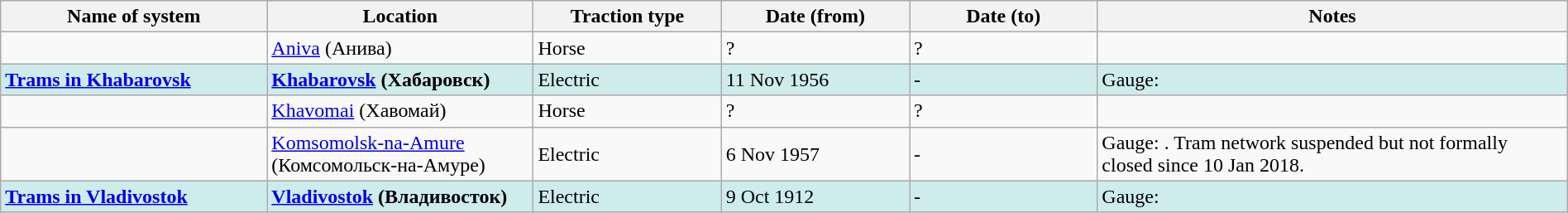<table class="wikitable sortable" style="width:100%;">
<tr>
<th style="width:17%;">Name of system</th>
<th style="width:17%;">Location</th>
<th style="width:12%;">Traction type</th>
<th style="width:12%;">Date (from)</th>
<th style="width:12%;">Date (to)</th>
<th style="width:30%;">Notes</th>
</tr>
<tr>
<td> </td>
<td><a href='#'>Aniva</a> (Анива)</td>
<td>Horse</td>
<td>?</td>
<td>?</td>
<td> </td>
</tr>
<tr style="background:#CFECEC">
<td><strong><a href='#'>Trams in Khabarovsk</a></strong></td>
<td><strong><a href='#'>Khabarovsk</a> (Хабаровск)</strong></td>
<td>Electric</td>
<td>11 Nov 1956</td>
<td>-</td>
<td>Gauge: </td>
</tr>
<tr>
<td> </td>
<td><a href='#'>Khavomai</a> (Хавомай)</td>
<td>Horse</td>
<td>?</td>
<td>?</td>
<td> </td>
</tr>
<tr>
<td></td>
<td><a href='#'>Komsomolsk-na-Amure</a> (Комсомольск-на-Амуре)</td>
<td>Electric</td>
<td>6 Nov 1957</td>
<td>-</td>
<td>Gauge: . Tram network suspended but not formally closed since 10 Jan 2018.</td>
</tr>
<tr style="background:#CFECEC">
<td><strong><a href='#'>Trams in Vladivostok</a></strong></td>
<td><strong><a href='#'>Vladivostok</a> (Владивосток)</strong></td>
<td>Electric</td>
<td>9 Oct 1912</td>
<td>-</td>
<td>Gauge: </td>
</tr>
</table>
